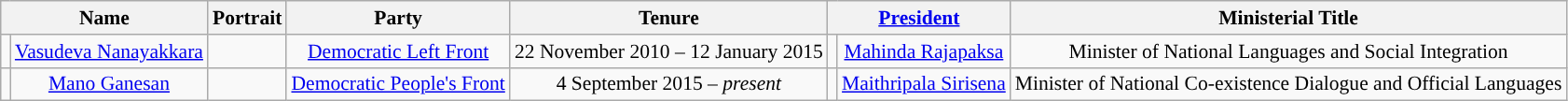<table class="wikitable" style="font-size:90%; text-align:center;">
<tr>
<th colspan= 2>Name</th>
<th>Portrait</th>
<th>Party</th>
<th>Tenure</th>
<th colspan="2"><a href='#'>President</a></th>
<th>Ministerial Title</th>
</tr>
<tr>
<td !align="center" style="background:"></td>
<td><a href='#'>Vasudeva Nanayakkara</a></td>
<td></td>
<td><a href='#'>Democratic Left Front</a></td>
<td>22 November 2010 – 12 January 2015</td>
<td !align="center" style="background:"></td>
<td><a href='#'>Mahinda Rajapaksa</a></td>
<td>Minister of National Languages and Social Integration</td>
</tr>
<tr>
<td !align="center" style="background:"></td>
<td><a href='#'>Mano Ganesan</a></td>
<td></td>
<td><a href='#'>Democratic People's Front</a></td>
<td>4 September 2015 – <em>present</em></td>
<td !align="center" style="background:"></td>
<td><a href='#'>Maithripala Sirisena</a></td>
<td>Minister of National Co-existence Dialogue and Official Languages</td>
</tr>
</table>
